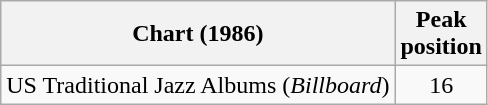<table class="wikitable">
<tr>
<th>Chart (1986)</th>
<th>Peak<br>position</th>
</tr>
<tr>
<td>US Traditional Jazz Albums (<em>Billboard</em>)</td>
<td align="center">16</td>
</tr>
</table>
